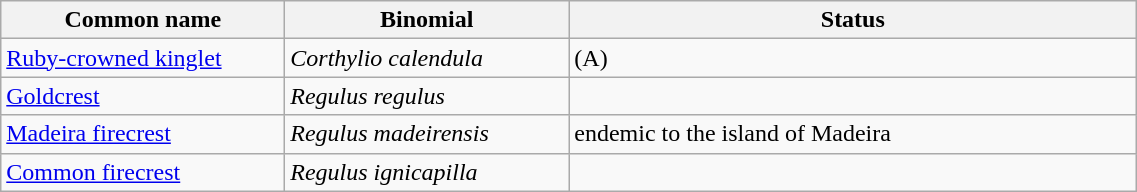<table width=60% class="wikitable">
<tr>
<th width=15%>Common name</th>
<th width=15%>Binomial</th>
<th width=30%>Status</th>
</tr>
<tr>
<td><a href='#'>Ruby-crowned kinglet</a></td>
<td><em>Corthylio calendula</em></td>
<td>(A)</td>
</tr>
<tr>
<td><a href='#'>Goldcrest</a></td>
<td><em>Regulus regulus</em></td>
<td></td>
</tr>
<tr>
<td><a href='#'>Madeira firecrest</a></td>
<td><em>Regulus madeirensis</em></td>
<td>endemic to the island of Madeira</td>
</tr>
<tr>
<td><a href='#'>Common firecrest</a></td>
<td><em>Regulus ignicapilla</em></td>
<td></td>
</tr>
</table>
